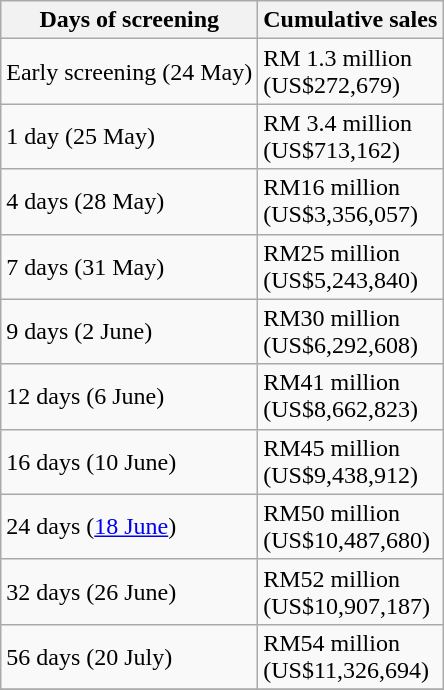<table class="wikitable">
<tr>
<th>Days of screening</th>
<th>Cumulative sales</th>
</tr>
<tr>
<td>Early screening (24 May)</td>
<td>RM 1.3 million<br>(US$272,679)</td>
</tr>
<tr>
<td>1 day (25 May)</td>
<td>RM 3.4 million<br>(US$713,162)</td>
</tr>
<tr>
<td>4 days (28 May)</td>
<td>RM16 million<br>(US$3,356,057)</td>
</tr>
<tr>
<td>7 days (31 May)</td>
<td>RM25 million<br>(US$5,243,840)</td>
</tr>
<tr>
<td>9 days (2 June)</td>
<td>RM30 million<br>(US$6,292,608)</td>
</tr>
<tr>
<td>12 days (6 June)</td>
<td>RM41 million<br>(US$8,662,823)</td>
</tr>
<tr>
<td>16 days (10 June)</td>
<td>RM45 million<br>(US$9,438,912)</td>
</tr>
<tr>
<td>24 days (<a href='#'>18 June</a>)</td>
<td>RM50 million<br>(US$10,487,680)</td>
</tr>
<tr>
<td>32 days (26 June)</td>
<td>RM52 million<br>(US$10,907,187)</td>
</tr>
<tr>
<td>56 days (20 July)</td>
<td>RM54 million<br>(US$11,326,694)</td>
</tr>
<tr>
</tr>
</table>
